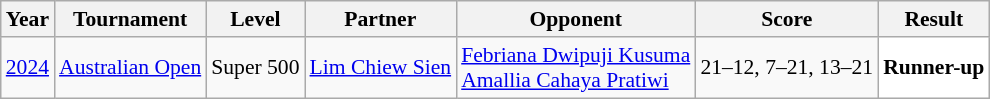<table class="sortable wikitable" style="font-size: 90%;">
<tr>
<th>Year</th>
<th>Tournament</th>
<th>Level</th>
<th>Partner</th>
<th>Opponent</th>
<th>Score</th>
<th>Result</th>
</tr>
<tr>
<td align="center"><a href='#'>2024</a></td>
<td align="left"><a href='#'>Australian Open</a></td>
<td align="left">Super 500</td>
<td align="left"> <a href='#'>Lim Chiew Sien</a></td>
<td align="left"> <a href='#'>Febriana Dwipuji Kusuma</a><br> <a href='#'>Amallia Cahaya Pratiwi</a></td>
<td align="left">21–12, 7–21, 13–21</td>
<td style="text-align:left; background:white"> <strong>Runner-up</strong></td>
</tr>
</table>
